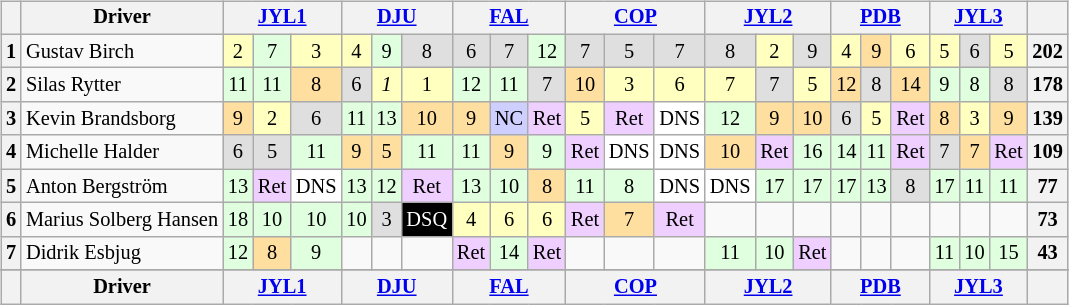<table>
<tr>
<td valign="top"><br><table align=left| class="wikitable" style="font-size: 85%; text-align: center;">
<tr valign="top">
<th valign="middle"></th>
<th valign="middle">Driver</th>
<th colspan=3><a href='#'>JYL1</a></th>
<th colspan=3><a href='#'>DJU</a></th>
<th colspan=3><a href='#'>FAL</a></th>
<th colspan=3><a href='#'>COP</a></th>
<th colspan=3><a href='#'>JYL2</a></th>
<th colspan=3><a href='#'>PDB</a></th>
<th colspan=3><a href='#'>JYL3</a></th>
<th valign="middle"></th>
</tr>
<tr>
<th>1</th>
<td align="left"> Gustav Birch</td>
<td style="background:#ffffbf;">2</td>
<td style="background:#dfffdf;">7</td>
<td style="background:#ffffbf;">3</td>
<td style="background:#ffffbf;">4</td>
<td style="background:#dfffdf;">9</td>
<td style="background:#dfdfdf;">8</td>
<td style="background:#dfdfdf;">6</td>
<td style="background:#dfdfdf;">7</td>
<td style="background:#dfffdf;">12</td>
<td style="background:#dfdfdf;">7</td>
<td style="background:#dfdfdf;">5</td>
<td style="background:#dfdfdf;">7</td>
<td style="background:#dfdfdf;">8</td>
<td style="background:#ffffbf;">2</td>
<td style="background:#dfdfdf;">9</td>
<td style="background:#ffffbf;">4</td>
<td style="background:#ffdf9f;">9</td>
<td style="background:#ffffbf;">6</td>
<td style="background:#ffffbf;">5</td>
<td style="background:#dfdfdf;">6</td>
<td style="background:#ffffbf;">5</td>
<th>202</th>
</tr>
<tr>
<th>2</th>
<td align="left"> Silas Rytter</td>
<td style="background:#dfffdf;">11</td>
<td style="background:#dfffdf;">11</td>
<td style="background:#ffdf9f;">8</td>
<td style="background:#dfdfdf;">6</td>
<td style="background:#ffffbf;"><em>1</em></td>
<td style="background:#ffffbf;">1</td>
<td style="background:#dfffdf;">12</td>
<td style="background:#dfffdf;">11</td>
<td style="background:#dfdfdf;">7</td>
<td style="background:#ffdf9f;">10</td>
<td style="background:#ffffbf;">3</td>
<td style="background:#ffffbf;">6</td>
<td style="background:#ffffbf;">7</td>
<td style="background:#dfdfdf;">7</td>
<td style="background:#ffffbf;">5</td>
<td style="background:#ffdf9f;">12</td>
<td style="background:#dfdfdf;">8</td>
<td style="background:#ffdf9f;">14</td>
<td style="background:#dfffdf;">9</td>
<td style="background:#dfffdf;">8</td>
<td style="background:#dfdfdf;">8</td>
<th>178</th>
</tr>
<tr>
<th>3</th>
<td align="left"> Kevin Brandsborg</td>
<td style="background:#ffdf9f;">9</td>
<td style="background:#ffffbf;">2</td>
<td style="background:#dfdfdf;">6</td>
<td style="background:#dfffdf;">11</td>
<td style="background:#dfffdf;">13</td>
<td style="background:#ffdf9f;">10</td>
<td style="background:#ffdf9f;">9</td>
<td style="background:#CFCFFF">NC</td>
<td style="background:#efcfff;">Ret</td>
<td style="background:#ffffbf;">5</td>
<td style="background:#efcfff;">Ret</td>
<td style="background:#ffffff;">DNS</td>
<td style="background:#dfffdf;">12</td>
<td style="background:#ffdf9f;">9</td>
<td style="background:#ffdf9f;">10</td>
<td style="background:#dfdfdf;">6</td>
<td style="background:#ffffbf;">5</td>
<td style="background:#efcfff;">Ret</td>
<td style="background:#ffdf9f;">8</td>
<td style="background:#ffffbf;">3</td>
<td style="background:#ffdf9f;">9</td>
<th>139</th>
</tr>
<tr>
<th>4</th>
<td align="left"> Michelle Halder</td>
<td style="background:#dfdfdf;">6</td>
<td style="background:#dfdfdf;">5</td>
<td style="background:#dfffdf;">11</td>
<td style="background:#ffdf9f;">9</td>
<td style="background:#ffdf9f;">5</td>
<td style="background:#dfffdf;">11</td>
<td style="background:#dfffdf;">11</td>
<td style="background:#ffdf9f;">9</td>
<td style="background:#dfffdf;">9</td>
<td style="background:#efcfff;">Ret</td>
<td style="background:#ffffff;">DNS</td>
<td style="background:#ffffff;">DNS</td>
<td style="background:#ffdf9f;">10</td>
<td style="background:#efcfff;">Ret</td>
<td style="background:#dfffdf;">16</td>
<td style="background:#dfffdf;">14</td>
<td style="background:#dfffdf;">11</td>
<td style="background:#efcfff;">Ret</td>
<td style="background:#dfdfdf;">7</td>
<td style="background:#ffdf9f;">7</td>
<td style="background:#efcfff;">Ret</td>
<th>109</th>
</tr>
<tr>
<th>5</th>
<td align="left"> Anton Bergström</td>
<td style="background:#dfffdf;">13</td>
<td style="background:#efcfff;">Ret</td>
<td style="background:#ffffff;">DNS</td>
<td style="background:#dfffdf;">13</td>
<td style="background:#dfffdf;">12</td>
<td style="background:#efcfff;">Ret</td>
<td style="background:#dfffdf;">13</td>
<td style="background:#dfffdf;">10</td>
<td style="background:#ffdf9f;">8</td>
<td style="background:#dfffdf;">11</td>
<td style="background:#dfffdf;">8</td>
<td style="background:#ffffff;">DNS</td>
<td style="background:#ffffff;">DNS</td>
<td style="background:#dfffdf;">17</td>
<td style="background:#dfffdf;">17</td>
<td style="background:#dfffdf;">17</td>
<td style="background:#dfffdf;">13</td>
<td style="background:#dfdfdf;">8</td>
<td style="background:#dfffdf;">17</td>
<td style="background:#dfffdf;">11</td>
<td style="background:#dfffdf;">11</td>
<th>77</th>
</tr>
<tr>
<th>6</th>
<td align="left"  nowrap=""> Marius Solberg Hansen</td>
<td style="background:#dfffdf;">18</td>
<td style="background:#dfffdf;">10</td>
<td style="background:#dfffdf;">10</td>
<td style="background:#dfffdf;">10</td>
<td style="background:#dfdfdf;">3</td>
<td style="background:#000000; color:#ffffff;">DSQ</td>
<td style="background:#ffffbf;">4</td>
<td style="background:#ffffbf;">6</td>
<td style="background:#ffffbf;">6</td>
<td style="background:#efcfff;">Ret</td>
<td style="background:#ffdf9f;">7</td>
<td style="background:#efcfff;">Ret</td>
<td></td>
<td></td>
<td></td>
<td></td>
<td></td>
<td></td>
<td></td>
<td></td>
<td></td>
<th>73</th>
</tr>
<tr>
<th>7</th>
<td align="left"> Didrik Esbjug</td>
<td style="background:#dfffdf;">12</td>
<td style="background:#ffdf9f;">8</td>
<td style="background:#dfffdf;">9</td>
<td></td>
<td></td>
<td></td>
<td style="background:#efcfff;">Ret</td>
<td style="background:#dfffdf;">14</td>
<td style="background:#efcfff;">Ret</td>
<td></td>
<td></td>
<td></td>
<td style="background:#dfffdf;">11</td>
<td style="background:#dfffdf;">10</td>
<td style="background:#efcfff;">Ret</td>
<td></td>
<td></td>
<td></td>
<td style="background:#dfffdf;">11</td>
<td style="background:#dfffdf;">10</td>
<td style="background:#dfffdf;">15</td>
<th>43</th>
</tr>
<tr>
</tr>
<tr valign="top">
<th valign="middle"></th>
<th valign="middle">Driver</th>
<th colspan=3><a href='#'>JYL1</a></th>
<th colspan=3><a href='#'>DJU</a></th>
<th colspan=3><a href='#'>FAL</a></th>
<th colspan=3><a href='#'>COP</a></th>
<th colspan=3><a href='#'>JYL2</a></th>
<th colspan=3><a href='#'>PDB</a></th>
<th colspan=3><a href='#'>JYL3</a></th>
<th valign="middle"></th>
</tr>
</table>
</td>
</tr>
</table>
